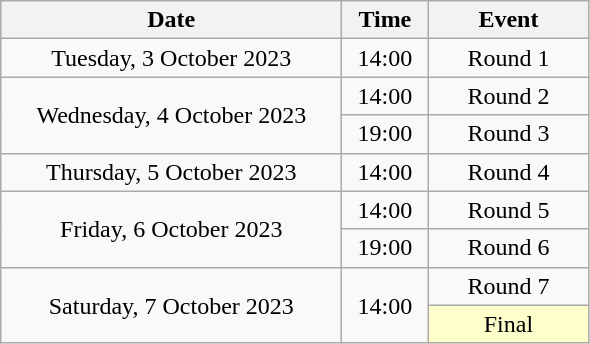<table class = "wikitable" style="text-align:center;">
<tr>
<th width=220>Date</th>
<th width=50>Time</th>
<th width=100>Event</th>
</tr>
<tr>
<td>Tuesday, 3 October 2023</td>
<td>14:00</td>
<td>Round 1</td>
</tr>
<tr>
<td rowspan=2>Wednesday, 4 October 2023</td>
<td>14:00</td>
<td>Round 2</td>
</tr>
<tr>
<td>19:00</td>
<td>Round 3</td>
</tr>
<tr>
<td>Thursday, 5 October 2023</td>
<td>14:00</td>
<td>Round 4</td>
</tr>
<tr>
<td rowspan=2>Friday, 6 October 2023</td>
<td>14:00</td>
<td>Round 5</td>
</tr>
<tr>
<td>19:00</td>
<td>Round 6</td>
</tr>
<tr>
<td rowspan=2>Saturday, 7 October 2023</td>
<td rowspan=2>14:00</td>
<td>Round 7</td>
</tr>
<tr>
<td style="background:#ffffcc;">Final</td>
</tr>
</table>
